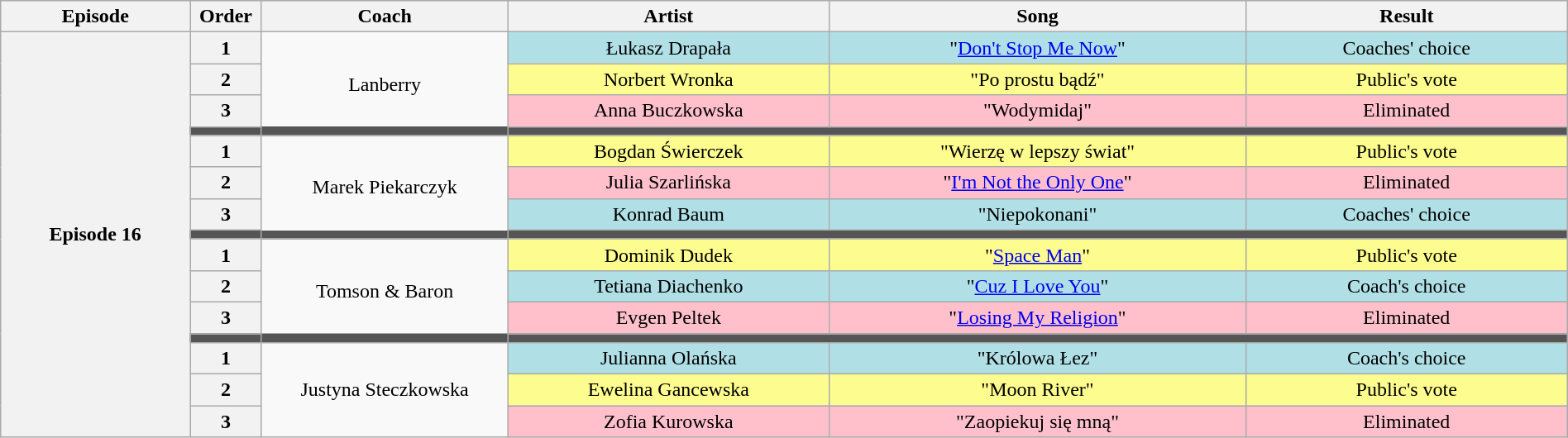<table class="wikitable" style="text-align:center; width:100%">
<tr>
<th scope="col" style="width:10%">Episode</th>
<th scope="col" style="width:03%">Order</th>
<th scope="col" style="width:13%">Coach</th>
<th scope="col" style="width:17%">Artist</th>
<th scope="col" style="width:22%">Song</th>
<th scope="col" style="width:17%">Result</th>
</tr>
<tr>
<th rowspan="34">Episode 16 </th>
<th scope="row">1</th>
<td rowspan="4">Lanberry</td>
<td style="background:#b0e0e6">Łukasz Drapała</td>
<td style="background:#b0e0e6">"<a href='#'>Don't Stop Me Now</a>"</td>
<td style="background:#b0e0e6">Coaches' choice</td>
</tr>
<tr>
<th scope="row">2</th>
<td style="background:#fdfc8f">Norbert Wronka</td>
<td style="background:#fdfc8f">"Po prostu bądź"</td>
<td style="background:#fdfc8f">Public's vote</td>
</tr>
<tr>
<th scope="row">3</th>
<td style="background:pink">Anna Buczkowska</td>
<td style="background:pink">"Wodymidaj"</td>
<td style="background:pink">Eliminated</td>
</tr>
<tr>
<td colspan="5" style="background:#555"></td>
</tr>
<tr>
<th scope="row">1</th>
<td rowspan="4">Marek Piekarczyk</td>
<td style="background:#fdfc8f">Bogdan Świerczek</td>
<td style="background:#fdfc8f">"Wierzę w lepszy świat"</td>
<td style="background:#fdfc8f">Public's vote</td>
</tr>
<tr>
<th scope="row">2</th>
<td style="background:pink">Julia Szarlińska</td>
<td style="background:pink">"<a href='#'>I'm Not the Only One</a>"</td>
<td style="background:pink">Eliminated</td>
</tr>
<tr>
<th scope="row">3</th>
<td style="background:#b0e0e6">Konrad Baum</td>
<td style="background:#b0e0e6">"Niepokonani"</td>
<td style="background:#b0e0e6">Coaches' choice</td>
</tr>
<tr>
<td colspan="5" style="background:#555"></td>
</tr>
<tr>
<th scope="row">1</th>
<td rowspan="4">Tomson & Baron</td>
<td style="background:#fdfc8f">Dominik Dudek</td>
<td style="background:#fdfc8f">"<a href='#'>Space Man</a>"</td>
<td style="background:#fdfc8f">Public's vote</td>
</tr>
<tr>
<th scope="row">2</th>
<td style="background:#b0e0e6">Tetiana Diachenko</td>
<td style="background:#b0e0e6">"<a href='#'>Cuz I Love You</a>"</td>
<td style="background:#b0e0e6">Coach's choice</td>
</tr>
<tr>
<th scope="row">3</th>
<td style="background:pink">Evgen Peltek</td>
<td style="background:pink">"<a href='#'>Losing My Religion</a>"</td>
<td style="background:pink">Eliminated</td>
</tr>
<tr>
<td colspan="5" style="background:#555"></td>
</tr>
<tr>
<th scope="row">1</th>
<td rowspan="4">Justyna Steczkowska</td>
<td style="background:#b0e0e6">Julianna Olańska</td>
<td style="background:#b0e0e6">"Królowa Łez"</td>
<td style="background:#b0e0e6">Coach's choice</td>
</tr>
<tr>
<th scope="row">2</th>
<td style="background:#fdfc8f">Ewelina Gancewska</td>
<td style="background:#fdfc8f">"Moon River"</td>
<td style="background:#fdfc8f">Public's vote</td>
</tr>
<tr>
<th scope="row">3</th>
<td style="background:pink">Zofia Kurowska</td>
<td style="background:pink">"Zaopiekuj się mną"</td>
<td style="background:pink">Eliminated</td>
</tr>
</table>
